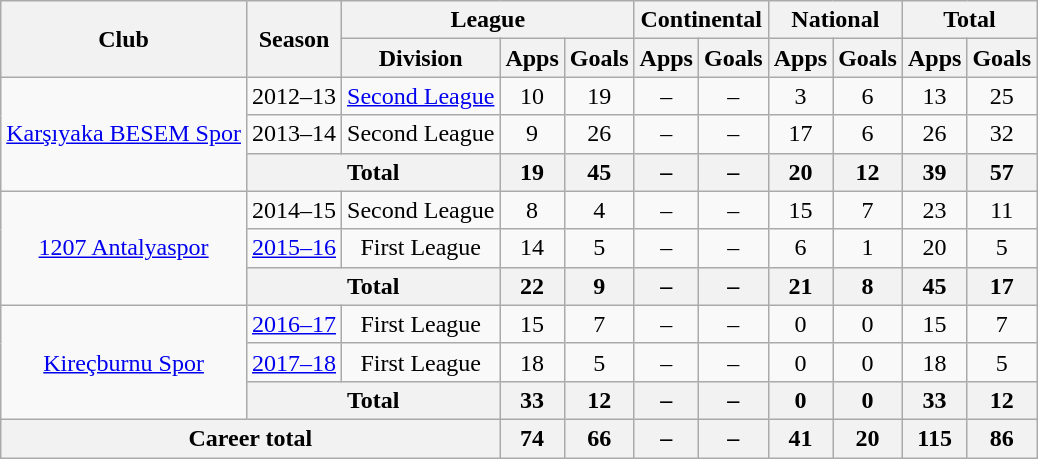<table class="wikitable" style="text-align: center;">
<tr>
<th rowspan="2">Club</th>
<th rowspan="2">Season</th>
<th colspan="3">League</th>
<th colspan="2">Continental</th>
<th colspan="2">National</th>
<th colspan="2">Total</th>
</tr>
<tr>
<th>Division</th>
<th>Apps</th>
<th>Goals</th>
<th>Apps</th>
<th>Goals</th>
<th>Apps</th>
<th>Goals</th>
<th>Apps</th>
<th>Goals</th>
</tr>
<tr>
<td rowspan=3><a href='#'>Karşıyaka BESEM Spor</a></td>
<td>2012–13</td>
<td><a href='#'>Second League</a></td>
<td>10</td>
<td>19</td>
<td>–</td>
<td>–</td>
<td>3</td>
<td>6</td>
<td>13</td>
<td>25</td>
</tr>
<tr>
<td>2013–14</td>
<td>Second League</td>
<td>9</td>
<td>26</td>
<td>–</td>
<td>–</td>
<td>17</td>
<td>6</td>
<td>26</td>
<td>32</td>
</tr>
<tr>
<th colspan="2">Total</th>
<th>19</th>
<th>45</th>
<th>–</th>
<th>–</th>
<th>20</th>
<th>12</th>
<th>39</th>
<th>57</th>
</tr>
<tr>
<td rowspan=3><a href='#'>1207 Antalyaspor</a></td>
<td>2014–15</td>
<td>Second League</td>
<td>8</td>
<td>4</td>
<td>–</td>
<td>–</td>
<td>15</td>
<td>7</td>
<td>23</td>
<td>11</td>
</tr>
<tr>
<td><a href='#'>2015–16</a></td>
<td>First League</td>
<td>14</td>
<td>5</td>
<td>–</td>
<td>–</td>
<td>6</td>
<td>1</td>
<td>20</td>
<td>5</td>
</tr>
<tr>
<th colspan="2">Total</th>
<th>22</th>
<th>9</th>
<th>–</th>
<th>–</th>
<th>21</th>
<th>8</th>
<th>45</th>
<th>17</th>
</tr>
<tr>
<td rowspan=3><a href='#'>Kireçburnu Spor</a></td>
<td><a href='#'>2016–17</a></td>
<td>First League</td>
<td>15</td>
<td>7</td>
<td>–</td>
<td>–</td>
<td>0</td>
<td>0</td>
<td>15</td>
<td>7</td>
</tr>
<tr>
<td><a href='#'>2017–18</a></td>
<td>First League</td>
<td>18</td>
<td>5</td>
<td>–</td>
<td>–</td>
<td>0</td>
<td>0</td>
<td>18</td>
<td>5</td>
</tr>
<tr>
<th colspan="2">Total</th>
<th>33</th>
<th>12</th>
<th>–</th>
<th>–</th>
<th>0</th>
<th>0</th>
<th>33</th>
<th>12</th>
</tr>
<tr>
<th colspan="3">Career total</th>
<th>74</th>
<th>66</th>
<th>–</th>
<th>–</th>
<th>41</th>
<th>20</th>
<th>115</th>
<th>86</th>
</tr>
</table>
